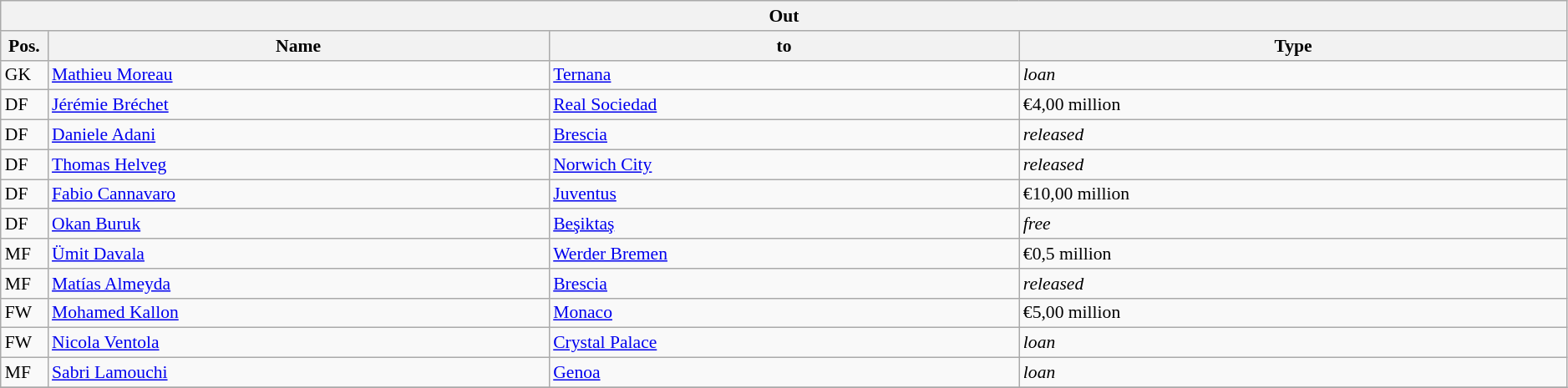<table class="wikitable" style="font-size:90%;width:99%;">
<tr>
<th colspan="4">Out</th>
</tr>
<tr>
<th width=3%>Pos.</th>
<th width=32%>Name</th>
<th width=30%>to</th>
<th width=35%>Type</th>
</tr>
<tr>
<td>GK</td>
<td><a href='#'>Mathieu Moreau</a></td>
<td><a href='#'>Ternana</a></td>
<td><em>loan</em></td>
</tr>
<tr>
<td>DF</td>
<td><a href='#'>Jérémie Bréchet</a></td>
<td><a href='#'>Real Sociedad</a></td>
<td>€4,00 million</td>
</tr>
<tr>
<td>DF</td>
<td><a href='#'>Daniele Adani</a></td>
<td><a href='#'>Brescia</a></td>
<td><em>released</em></td>
</tr>
<tr>
<td>DF</td>
<td><a href='#'>Thomas Helveg</a></td>
<td><a href='#'>Norwich City</a></td>
<td><em>released</em></td>
</tr>
<tr>
<td>DF</td>
<td><a href='#'>Fabio Cannavaro</a></td>
<td><a href='#'>Juventus</a></td>
<td>€10,00 million</td>
</tr>
<tr>
<td>DF</td>
<td><a href='#'>Okan Buruk</a></td>
<td><a href='#'>Beşiktaş</a></td>
<td><em>free</em></td>
</tr>
<tr>
<td>MF</td>
<td><a href='#'>Ümit Davala</a></td>
<td><a href='#'>Werder Bremen</a></td>
<td>€0,5 million</td>
</tr>
<tr>
<td>MF</td>
<td><a href='#'>Matías Almeyda</a></td>
<td><a href='#'>Brescia</a></td>
<td><em>released</em></td>
</tr>
<tr>
<td>FW</td>
<td><a href='#'>Mohamed Kallon</a></td>
<td><a href='#'>Monaco</a></td>
<td>€5,00 million</td>
</tr>
<tr>
<td>FW</td>
<td><a href='#'>Nicola Ventola</a></td>
<td><a href='#'>Crystal Palace</a></td>
<td><em>loan</em></td>
</tr>
<tr>
<td>MF</td>
<td><a href='#'>Sabri Lamouchi</a></td>
<td><a href='#'>Genoa</a></td>
<td><em>loan</em></td>
</tr>
<tr>
</tr>
</table>
